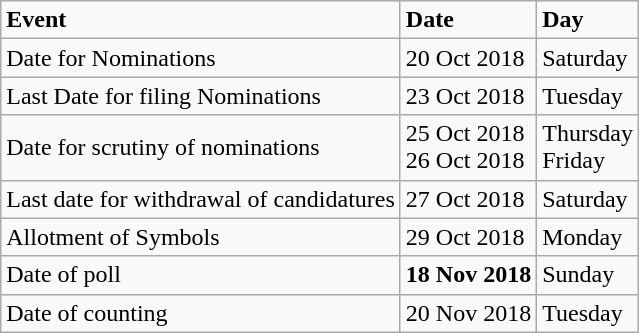<table class="wikitable">
<tr>
<td><strong>Event</strong></td>
<td><strong>Date</strong></td>
<td><strong>Day</strong></td>
</tr>
<tr>
<td>Date for Nominations</td>
<td>20 Oct 2018</td>
<td>Saturday</td>
</tr>
<tr>
<td>Last Date for filing Nominations</td>
<td>23 Oct 2018</td>
<td>Tuesday</td>
</tr>
<tr>
<td>Date for scrutiny of nominations</td>
<td>25 Oct 2018<br>26 Oct 2018</td>
<td>Thursday<br>Friday</td>
</tr>
<tr>
<td>Last date for withdrawal of candidatures</td>
<td>27 Oct 2018</td>
<td>Saturday</td>
</tr>
<tr>
<td>Allotment of Symbols</td>
<td>29 Oct 2018</td>
<td>Monday</td>
</tr>
<tr>
<td>Date of poll</td>
<td><strong>18 Nov 2018</strong></td>
<td>Sunday</td>
</tr>
<tr>
<td>Date of counting</td>
<td>20 Nov 2018</td>
<td>Tuesday</td>
</tr>
</table>
